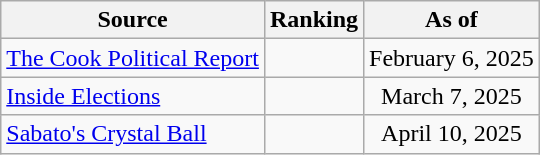<table class="wikitable" style="text-align:center">
<tr>
<th>Source</th>
<th>Ranking</th>
<th>As of</th>
</tr>
<tr>
<td align=left><a href='#'>The Cook Political Report</a></td>
<td></td>
<td>February 6, 2025</td>
</tr>
<tr>
<td align=left><a href='#'>Inside Elections</a></td>
<td></td>
<td>March 7, 2025</td>
</tr>
<tr>
<td align=left><a href='#'>Sabato's Crystal Ball</a></td>
<td></td>
<td>April 10, 2025</td>
</tr>
</table>
